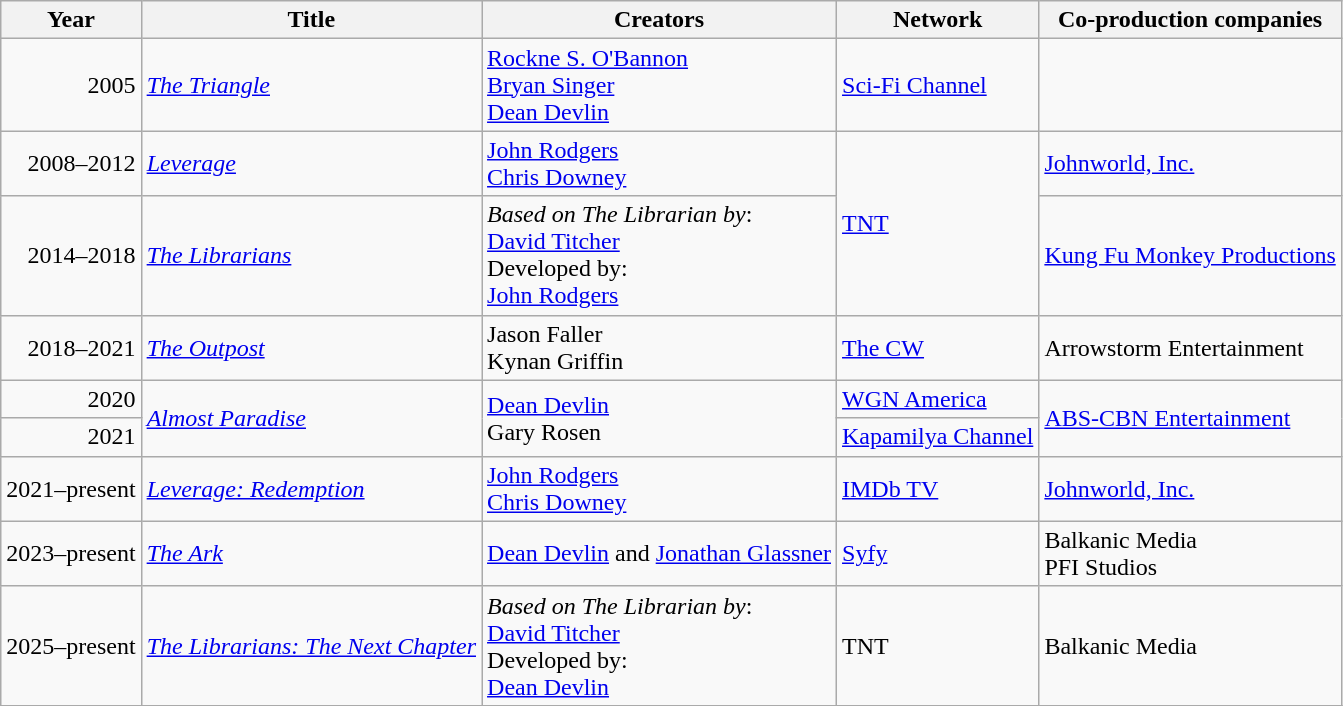<table class="wikitable sortable">
<tr>
<th>Year</th>
<th>Title</th>
<th>Creators</th>
<th>Network</th>
<th>Co-production companies</th>
</tr>
<tr>
<td align="right">2005</td>
<td><em><a href='#'>The Triangle</a></em></td>
<td><a href='#'>Rockne S. O'Bannon</a><br><a href='#'>Bryan Singer</a><br><a href='#'>Dean Devlin</a></td>
<td><a href='#'>Sci-Fi Channel</a></td>
<td></td>
</tr>
<tr>
<td align="right">2008–2012</td>
<td><em><a href='#'>Leverage</a></em></td>
<td><a href='#'>John Rodgers</a><br><a href='#'>Chris Downey</a></td>
<td rowspan="2"><a href='#'>TNT</a></td>
<td><a href='#'>Johnworld, Inc.</a></td>
</tr>
<tr>
<td align="right">2014–2018</td>
<td><em><a href='#'>The Librarians</a></em></td>
<td><em>Based on The Librarian by</em>:<br><a href='#'>David Titcher</a><br>Developed by:<br><a href='#'>John Rodgers</a></td>
<td><a href='#'>Kung Fu Monkey Productions</a> </td>
</tr>
<tr>
<td align="right">2018–2021</td>
<td><em><a href='#'>The Outpost</a></em></td>
<td>Jason Faller<br>Kynan Griffin</td>
<td><a href='#'>The CW</a></td>
<td>Arrowstorm Entertainment</td>
</tr>
<tr>
<td align="right">2020</td>
<td rowspan="2"><em><a href='#'>Almost Paradise</a></em></td>
<td rowspan="2"><a href='#'>Dean Devlin</a><br>Gary Rosen</td>
<td><a href='#'>WGN America</a></td>
<td rowspan="2"><a href='#'>ABS-CBN Entertainment</a></td>
</tr>
<tr>
<td align="right">2021</td>
<td><a href='#'>Kapamilya Channel</a></td>
</tr>
<tr>
<td align="right">2021–present</td>
<td><em><a href='#'>Leverage: Redemption</a></em></td>
<td><a href='#'>John Rodgers</a><br><a href='#'>Chris Downey</a></td>
<td><a href='#'>IMDb TV</a></td>
<td><a href='#'>Johnworld, Inc.</a></td>
</tr>
<tr>
<td align="right">2023–present</td>
<td><em><a href='#'>The Ark</a></em></td>
<td><a href='#'>Dean Devlin</a> and <a href='#'>Jonathan Glassner</a></td>
<td><a href='#'>Syfy</a></td>
<td>Balkanic Media<br>PFI Studios</td>
</tr>
<tr>
<td align="right">2025–present</td>
<td><em><a href='#'>The Librarians: The Next Chapter</a></em></td>
<td><em>Based on The Librarian by</em>:<br><a href='#'>David Titcher</a><br>Developed by:<br><a href='#'>Dean Devlin</a></td>
<td>TNT</td>
<td>Balkanic Media</td>
</tr>
<tr>
</tr>
</table>
